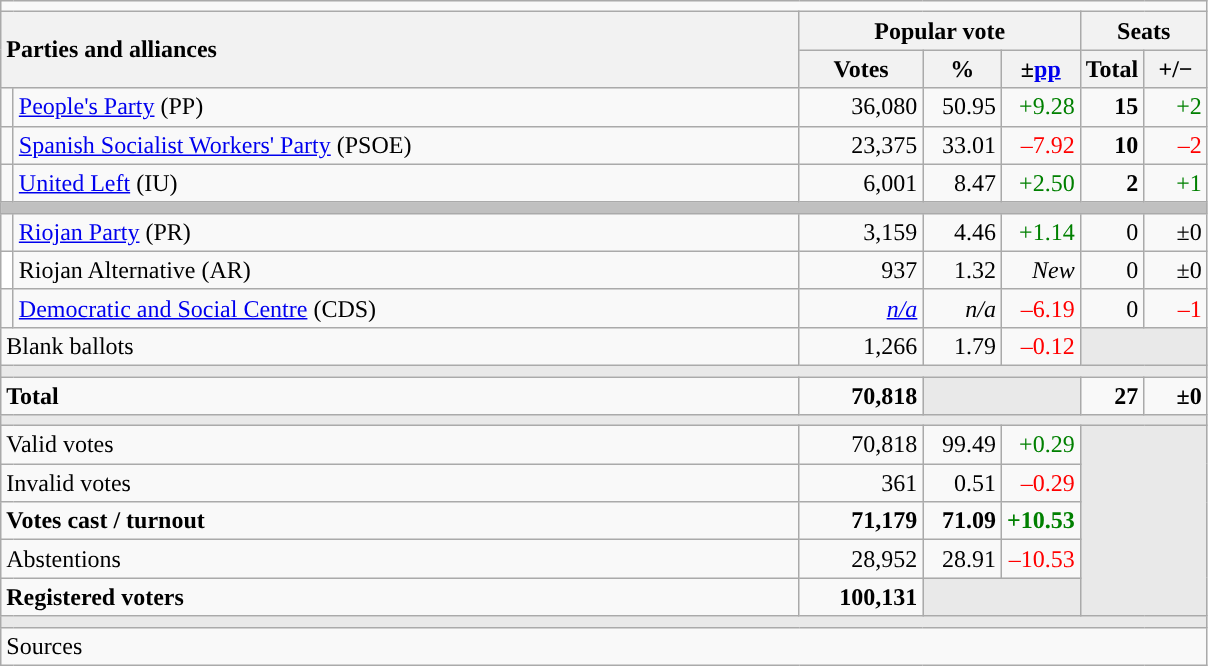<table class="wikitable" style="text-align:right;">
<tr>
<td colspan="7"></td>
</tr>
<tr>
<th style="text-align:left;" rowspan="2" colspan="2" width="525">Parties and alliances</th>
<th colspan="3">Popular vote</th>
<th colspan="2">Seats</th>
</tr>
<tr>
<th width="75">Votes</th>
<th width="45">%</th>
<th width="45">±<a href='#'>pp</a></th>
<th width="35">Total</th>
<th width="35">+/−</th>
</tr>
<tr>
<td width="1" style="color:inherit;background:"></td>
<td align="left"><a href='#'>People's Party</a> (PP)</td>
<td>36,080</td>
<td>50.95</td>
<td style="color:green;">+9.28</td>
<td><strong>15</strong></td>
<td style="color:green;">+2</td>
</tr>
<tr>
<td style="color:inherit;background:"></td>
<td align="left"><a href='#'>Spanish Socialist Workers' Party</a> (PSOE)</td>
<td>23,375</td>
<td>33.01</td>
<td style="color:red;">–7.92</td>
<td><strong>10</strong></td>
<td style="color:red;">–2</td>
</tr>
<tr>
<td style="color:inherit;background:"></td>
<td align="left"><a href='#'>United Left</a> (IU)</td>
<td>6,001</td>
<td>8.47</td>
<td style="color:green;">+2.50</td>
<td><strong>2</strong></td>
<td style="color:green;">+1</td>
</tr>
<tr>
<td colspan="7" bgcolor="#C0C0C0"></td>
</tr>
<tr>
<td style="color:inherit;background:"></td>
<td align="left"><a href='#'>Riojan Party</a> (PR)</td>
<td>3,159</td>
<td>4.46</td>
<td style="color:green;">+1.14</td>
<td>0</td>
<td>±0</td>
</tr>
<tr>
<td bgcolor="white"></td>
<td align="left">Riojan Alternative (AR)</td>
<td>937</td>
<td>1.32</td>
<td><em>New</em></td>
<td>0</td>
<td>±0</td>
</tr>
<tr>
<td style="color:inherit;background:"></td>
<td align="left"><a href='#'>Democratic and Social Centre</a> (CDS)</td>
<td><em><a href='#'>n/a</a></em></td>
<td><em>n/a</em></td>
<td style="color:red;">–6.19</td>
<td>0</td>
<td style="color:red;">–1</td>
</tr>
<tr>
<td align="left" colspan="2">Blank ballots</td>
<td>1,266</td>
<td>1.79</td>
<td style="color:red;">–0.12</td>
<td bgcolor="#E9E9E9" colspan="2"></td>
</tr>
<tr>
<td colspan="7" bgcolor="#E9E9E9"></td>
</tr>
<tr style="font-weight:bold;">
<td align="left" colspan="2">Total</td>
<td>70,818</td>
<td bgcolor="#E9E9E9" colspan="2"></td>
<td>27</td>
<td>±0</td>
</tr>
<tr>
<td colspan="7" bgcolor="#E9E9E9"></td>
</tr>
<tr>
<td align="left" colspan="2">Valid votes</td>
<td>70,818</td>
<td>99.49</td>
<td style="color:green;">+0.29</td>
<td bgcolor="#E9E9E9" colspan="2" rowspan="5"></td>
</tr>
<tr>
<td align="left" colspan="2">Invalid votes</td>
<td>361</td>
<td>0.51</td>
<td style="color:red;">–0.29</td>
</tr>
<tr style="font-weight:bold;">
<td align="left" colspan="2">Votes cast / turnout</td>
<td>71,179</td>
<td>71.09</td>
<td style="color:green;">+10.53</td>
</tr>
<tr>
<td align="left" colspan="2">Abstentions</td>
<td>28,952</td>
<td>28.91</td>
<td style="color:red;">–10.53</td>
</tr>
<tr style="font-weight:bold;">
<td align="left" colspan="2">Registered voters</td>
<td>100,131</td>
<td bgcolor="#E9E9E9" colspan="2"></td>
</tr>
<tr>
<td colspan="7" bgcolor="#E9E9E9"></td>
</tr>
<tr>
<td align="left" colspan="7">Sources</td>
</tr>
</table>
